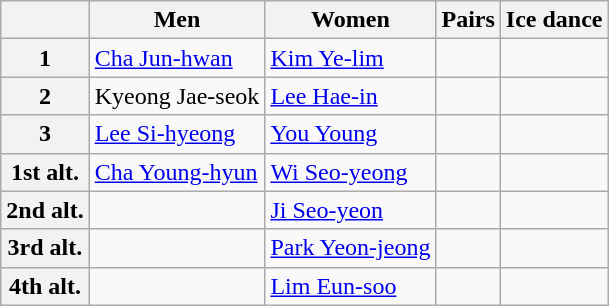<table class="wikitable">
<tr>
<th></th>
<th>Men</th>
<th>Women</th>
<th>Pairs</th>
<th>Ice dance</th>
</tr>
<tr>
<th>1</th>
<td><a href='#'>Cha Jun-hwan</a></td>
<td><a href='#'>Kim Ye-lim</a></td>
<td></td>
<td></td>
</tr>
<tr>
<th>2</th>
<td>Kyeong Jae-seok</td>
<td><a href='#'>Lee Hae-in</a></td>
<td></td>
<td></td>
</tr>
<tr>
<th>3</th>
<td><a href='#'>Lee Si-hyeong</a></td>
<td><a href='#'>You Young</a></td>
<td></td>
<td></td>
</tr>
<tr>
<th>1st alt.</th>
<td><a href='#'>Cha Young-hyun</a></td>
<td><a href='#'>Wi Seo-yeong</a></td>
<td></td>
<td></td>
</tr>
<tr>
<th>2nd alt.</th>
<td></td>
<td><a href='#'>Ji Seo-yeon</a></td>
<td></td>
<td></td>
</tr>
<tr>
<th>3rd alt.</th>
<td></td>
<td><a href='#'>Park Yeon-jeong</a></td>
<td></td>
<td></td>
</tr>
<tr>
<th>4th alt.</th>
<td></td>
<td><a href='#'>Lim Eun-soo</a></td>
<td></td>
<td></td>
</tr>
</table>
